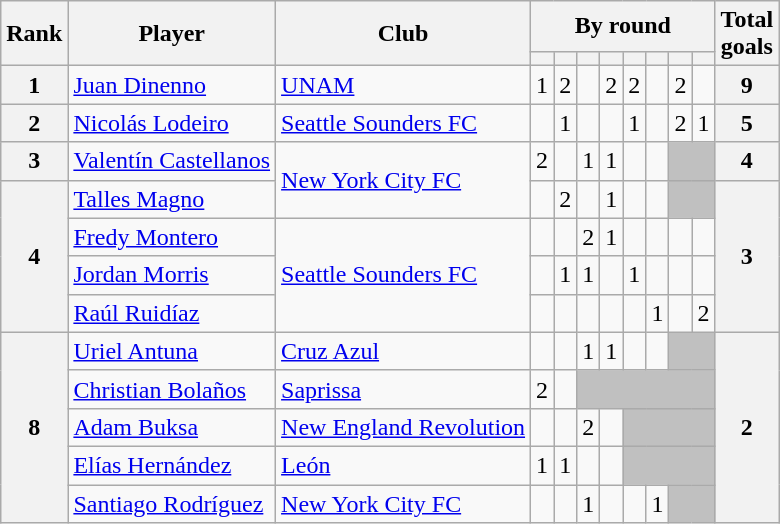<table class="wikitable" style="text-align:center">
<tr>
<th rowspan=2>Rank</th>
<th rowspan=2>Player</th>
<th rowspan=2>Club</th>
<th colspan=8>By round</th>
<th rowspan=2>Total<br>goals</th>
</tr>
<tr>
<th></th>
<th></th>
<th></th>
<th></th>
<th></th>
<th></th>
<th></th>
<th></th>
</tr>
<tr>
<th>1</th>
<td align="left"> <a href='#'>Juan Dinenno</a></td>
<td align="left"> <a href='#'>UNAM</a></td>
<td>1</td>
<td>2</td>
<td></td>
<td>2</td>
<td>2</td>
<td></td>
<td>2</td>
<td></td>
<th>9</th>
</tr>
<tr>
<th>2</th>
<td align="left"> <a href='#'>Nicolás Lodeiro</a></td>
<td align="left"> <a href='#'>Seattle Sounders FC</a></td>
<td></td>
<td>1</td>
<td></td>
<td></td>
<td>1</td>
<td></td>
<td>2</td>
<td>1</td>
<th>5</th>
</tr>
<tr>
<th>3</th>
<td align="left"> <a href='#'>Valentín Castellanos</a></td>
<td rowspan=2 align="left"> <a href='#'>New York City FC</a></td>
<td>2</td>
<td></td>
<td>1</td>
<td>1</td>
<td></td>
<td></td>
<td bgcolor="silver" colspan=2></td>
<th>4</th>
</tr>
<tr>
<th rowspan=4>4</th>
<td align="left"> <a href='#'>Talles Magno</a></td>
<td></td>
<td>2</td>
<td></td>
<td>1</td>
<td></td>
<td></td>
<td bgcolor="silver" colspan=2></td>
<th rowspan=4>3</th>
</tr>
<tr>
<td align="left"> <a href='#'>Fredy Montero</a></td>
<td rowspan=3 align="left"> <a href='#'>Seattle Sounders FC</a></td>
<td></td>
<td></td>
<td>2</td>
<td>1</td>
<td></td>
<td></td>
<td></td>
<td></td>
</tr>
<tr>
<td align="left"> <a href='#'>Jordan Morris</a></td>
<td></td>
<td>1</td>
<td>1</td>
<td></td>
<td>1</td>
<td></td>
<td></td>
<td></td>
</tr>
<tr>
<td align="left"> <a href='#'>Raúl Ruidíaz</a></td>
<td></td>
<td></td>
<td></td>
<td></td>
<td></td>
<td>1</td>
<td></td>
<td>2</td>
</tr>
<tr>
<th rowspan=6>8</th>
<td align="left"> <a href='#'>Uriel Antuna</a></td>
<td align="left"> <a href='#'>Cruz Azul</a></td>
<td></td>
<td></td>
<td>1</td>
<td>1</td>
<td></td>
<td></td>
<td bgcolor="silver" colspan=2></td>
<th rowspan=6>2</th>
</tr>
<tr>
<td align="left"> <a href='#'>Christian Bolaños</a></td>
<td align="left"> <a href='#'>Saprissa</a></td>
<td>2</td>
<td></td>
<td bgcolor="silver" colspan=6></td>
</tr>
<tr>
<td align="left"> <a href='#'>Adam Buksa</a></td>
<td align="left"> <a href='#'>New England Revolution</a></td>
<td></td>
<td></td>
<td>2</td>
<td></td>
<td bgcolor="silver" colspan=4></td>
</tr>
<tr>
<td align="left"> <a href='#'>Elías Hernández</a></td>
<td align="left"> <a href='#'>León</a></td>
<td>1</td>
<td>1</td>
<td></td>
<td></td>
<td bgcolor="silver" colspan=4></td>
</tr>
<tr>
<td align="left"> <a href='#'>Santiago Rodríguez</a></td>
<td align="left"> <a href='#'>New York City FC</a></td>
<td></td>
<td></td>
<td>1</td>
<td></td>
<td></td>
<td>1</td>
<td bgcolor="silver" colspan=2></td>
</tr>
</table>
